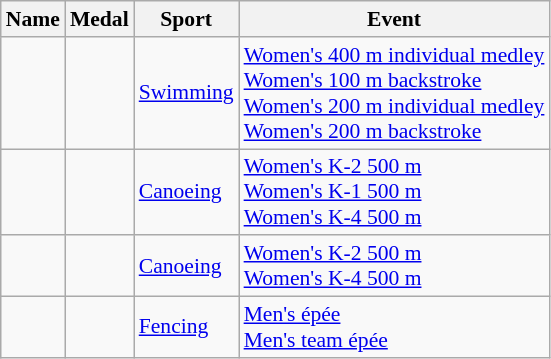<table class="wikitable sortable" style="font-size:90%">
<tr>
<th>Name</th>
<th>Medal</th>
<th>Sport</th>
<th>Event</th>
</tr>
<tr>
<td></td>
<td><br><br><br></td>
<td><a href='#'>Swimming</a></td>
<td><a href='#'>Women's 400 m individual medley</a><br><a href='#'>Women's 100 m backstroke</a><br><a href='#'>Women's 200 m individual medley</a><br><a href='#'>Women's 200 m backstroke</a></td>
</tr>
<tr>
<td></td>
<td><br><br></td>
<td><a href='#'>Canoeing</a></td>
<td><a href='#'>Women's K-2 500 m</a><br><a href='#'>Women's K-1 500 m</a><br><a href='#'>Women's K-4 500 m</a></td>
</tr>
<tr>
<td></td>
<td><br></td>
<td><a href='#'>Canoeing</a></td>
<td><a href='#'>Women's K-2 500 m</a><br><a href='#'>Women's K-4 500 m</a></td>
</tr>
<tr>
<td></td>
<td><br></td>
<td><a href='#'>Fencing</a></td>
<td><a href='#'>Men's épée</a><br><a href='#'>Men's team épée</a></td>
</tr>
</table>
